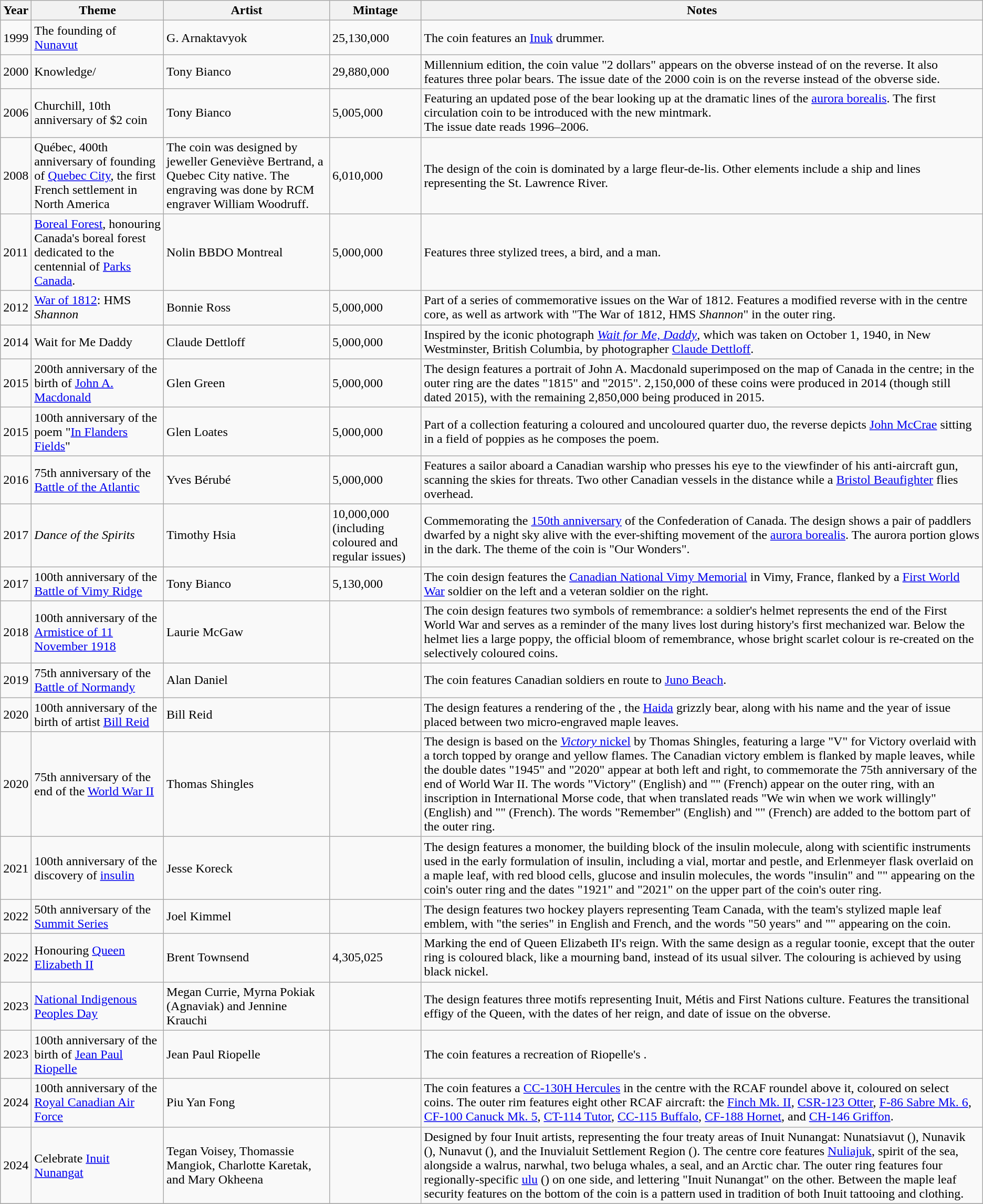<table class="wikitable">
<tr>
<th>Year</th>
<th>Theme</th>
<th>Artist</th>
<th>Mintage</th>
<th>Notes</th>
</tr>
<tr>
<td>1999</td>
<td>The founding of <a href='#'>Nunavut</a></td>
<td>G. Arnaktavyok</td>
<td>25,130,000</td>
<td>The coin features an <a href='#'>Inuk</a> drummer.</td>
</tr>
<tr>
<td>2000</td>
<td>Knowledge/</td>
<td>Tony Bianco</td>
<td>29,880,000</td>
<td>Millennium edition, the coin value "2 dollars" appears on the obverse instead of on the reverse. It also features three polar bears. The issue date of the 2000 coin is on the reverse instead of the obverse side.</td>
</tr>
<tr>
<td>2006</td>
<td>Churchill, 10th anniversary of $2 coin</td>
<td>Tony Bianco</td>
<td>5,005,000</td>
<td>Featuring an updated pose of the bear looking up at the dramatic lines of the <a href='#'>aurora borealis</a>. The first circulation coin to be introduced with the new mintmark.<br>The issue date reads 1996–2006.</td>
</tr>
<tr>
<td>2008</td>
<td>Québec, 400th anniversary of founding of <a href='#'>Quebec City</a>, the first French settlement in North America</td>
<td>The coin was designed by jeweller Geneviève Bertrand, a Quebec City native. The engraving was done by RCM engraver William Woodruff.</td>
<td>6,010,000</td>
<td>The design of the coin is dominated by a large fleur-de-lis. Other elements include a ship and lines representing the St. Lawrence River.</td>
</tr>
<tr>
<td>2011</td>
<td><a href='#'>Boreal Forest</a>, honouring Canada's boreal forest dedicated to the centennial of <a href='#'>Parks Canada</a>.</td>
<td>Nolin BBDO Montreal</td>
<td>5,000,000</td>
<td>Features three stylized trees, a bird, and a man.</td>
</tr>
<tr>
<td>2012</td>
<td><a href='#'>War of 1812</a>: HMS <em>Shannon</em></td>
<td>Bonnie Ross</td>
<td>5,000,000</td>
<td>Part of a series of commemorative issues on the War of 1812. Features a modified reverse with  in the centre core, as well as artwork with "The War of 1812, HMS <em>Shannon</em>" in the outer ring.</td>
</tr>
<tr>
<td>2014</td>
<td>Wait for Me Daddy</td>
<td>Claude Dettloff</td>
<td>5,000,000</td>
<td>Inspired by the iconic photograph <em><a href='#'>Wait for Me, Daddy</a></em>, which was taken on October 1, 1940, in New Westminster, British Columbia, by photographer <a href='#'>Claude Dettloff</a>.</td>
</tr>
<tr>
<td>2015</td>
<td>200th anniversary of the birth of <a href='#'>John A. Macdonald</a></td>
<td>Glen Green</td>
<td>5,000,000</td>
<td>The design features a portrait of John A. Macdonald superimposed on the map of Canada in the centre; in the outer ring are the dates "1815" and "2015". 2,150,000 of these coins were produced in 2014 (though still dated 2015), with the remaining 2,850,000 being produced in 2015.</td>
</tr>
<tr>
<td>2015</td>
<td>100th anniversary of the poem "<a href='#'>In Flanders Fields</a>"</td>
<td>Glen Loates</td>
<td>5,000,000</td>
<td>Part of a collection featuring a coloured and uncoloured quarter duo, the reverse depicts <a href='#'>John McCrae</a> sitting in a field of poppies as he composes the poem.</td>
</tr>
<tr>
<td>2016</td>
<td>75th anniversary of the <a href='#'>Battle of the Atlantic</a></td>
<td>Yves Bérubé</td>
<td>5,000,000</td>
<td>Features a sailor aboard a Canadian warship who presses his eye to the viewfinder of his anti-aircraft gun, scanning the skies for threats. Two other Canadian vessels in the distance while a <a href='#'>Bristol Beaufighter</a> flies overhead.</td>
</tr>
<tr>
<td>2017</td>
<td><em>Dance of the Spirits</em></td>
<td>Timothy Hsia</td>
<td>10,000,000 (including coloured and regular issues)</td>
<td>Commemorating the <a href='#'>150th anniversary</a> of the Confederation of Canada. The design shows a pair of paddlers dwarfed by a night sky alive with the ever-shifting movement of the <a href='#'>aurora borealis</a>. The aurora portion glows in the dark. The theme of the coin is "Our Wonders".</td>
</tr>
<tr>
<td>2017</td>
<td>100th anniversary of the <a href='#'>Battle of Vimy Ridge</a></td>
<td>Tony Bianco</td>
<td>5,130,000</td>
<td>The coin design features the <a href='#'>Canadian National Vimy Memorial</a> in Vimy, France, flanked by a <a href='#'>First World War</a> soldier on the left and a veteran soldier on the right.</td>
</tr>
<tr>
<td>2018</td>
<td>100th anniversary of the <a href='#'>Armistice of 11 November 1918</a></td>
<td>Laurie McGaw</td>
<td></td>
<td>The coin design features two symbols of remembrance: a soldier's helmet represents the end of the First World War and serves as a reminder of the many lives lost during history's first mechanized war. Below the helmet lies a large poppy, the official bloom of remembrance, whose bright scarlet colour is re-created on the selectively coloured coins.</td>
</tr>
<tr>
<td>2019</td>
<td>75th anniversary of the <a href='#'>Battle of Normandy</a></td>
<td>Alan Daniel</td>
<td></td>
<td>The coin features Canadian soldiers en route to <a href='#'>Juno Beach</a>.</td>
</tr>
<tr>
<td>2020</td>
<td>100th anniversary of the birth of artist <a href='#'>Bill Reid</a></td>
<td>Bill Reid</td>
<td></td>
<td>The design features a rendering of the , the <a href='#'>Haida</a> grizzly bear, along with his name and the year of issue placed between two micro-engraved maple leaves.</td>
</tr>
<tr>
<td>2020</td>
<td>75th anniversary of the end of the <a href='#'>World War II</a></td>
<td>Thomas Shingles</td>
<td></td>
<td>The design is based on the <a href='#'><em>Victory</em> nickel</a> by Thomas Shingles, featuring a large "V" for Victory overlaid with a torch topped by orange and yellow flames. The Canadian victory emblem is flanked by maple leaves, while the double dates "1945" and "2020" appear at both left and right, to commemorate the 75th anniversary of the end of World War II. The words "Victory" (English) and "" (French) appear on the outer ring, with an inscription in International Morse code, that when translated reads "We win when we work willingly" (English) and "" (French). The words "Remember" (English) and "" (French) are added to the bottom part of the outer ring.</td>
</tr>
<tr>
<td>2021</td>
<td>100th anniversary of the discovery of <a href='#'>insulin</a></td>
<td>Jesse Koreck</td>
<td></td>
<td>The design features a monomer, the building block of the insulin molecule, along with scientific instruments used in the early formulation of insulin, including a vial, mortar and pestle, and Erlenmeyer flask overlaid on a maple leaf, with red blood cells, glucose and insulin molecules, the words "insulin" and "" appearing on the coin's outer ring and the dates "1921" and "2021" on the upper part of the coin's outer ring.</td>
</tr>
<tr>
<td>2022</td>
<td>50th anniversary of the <a href='#'>Summit Series</a></td>
<td>Joel Kimmel</td>
<td></td>
<td>The design features two hockey players representing Team Canada, with the team's stylized maple leaf emblem, with "the series" in English and French, and the words "50 years" and "" appearing on the coin.</td>
</tr>
<tr>
<td>2022</td>
<td>Honouring <a href='#'>Queen Elizabeth II</a></td>
<td>Brent Townsend</td>
<td>4,305,025</td>
<td>Marking the end of Queen Elizabeth II's reign. With the same design as a regular toonie, except that the outer ring is coloured black, like a mourning band, instead of its usual silver. The colouring is achieved by using black nickel.</td>
</tr>
<tr>
<td>2023</td>
<td><a href='#'>National Indigenous Peoples Day</a></td>
<td>Megan Currie, Myrna Pokiak (Agnaviak) and Jennine Krauchi</td>
<td></td>
<td>The design features three motifs representing Inuit, Métis and First Nations culture. Features the transitional effigy of the Queen, with the dates of her reign, and date of issue on the obverse.</td>
</tr>
<tr>
<td>2023</td>
<td>100th anniversary of the birth of <a href='#'>Jean Paul Riopelle</a></td>
<td>Jean Paul Riopelle</td>
<td></td>
<td>The coin features a recreation of Riopelle's .</td>
</tr>
<tr>
<td>2024</td>
<td>100th anniversary of the <a href='#'>Royal Canadian Air Force</a></td>
<td>Piu Yan Fong</td>
<td></td>
<td>The coin features a <a href='#'>CC-130H Hercules</a> in the centre with the RCAF roundel above it, coloured on select coins. The outer rim features eight other RCAF aircraft: the <a href='#'>Finch Mk. II</a>, <a href='#'>CSR-123 Otter</a>, <a href='#'>F-86 Sabre Mk. 6</a>, <a href='#'>CF-100 Canuck Mk. 5</a>, <a href='#'>CT-114 Tutor</a>, <a href='#'>CC-115 Buffalo</a>, <a href='#'>CF-188 Hornet</a>, and <a href='#'>CH-146 Griffon</a>.</td>
</tr>
<tr>
<td>2024</td>
<td>Celebrate <a href='#'>Inuit Nunangat</a></td>
<td>Tegan Voisey, Thomassie Mangiok, Charlotte Karetak, and Mary Okheena</td>
<td></td>
<td>Designed by four Inuit artists, representing the four treaty areas of Inuit Nunangat: Nunatsiavut (), Nunavik (), Nunavut (), and the Inuvialuit Settlement Region (). The centre core features <a href='#'>Nuliajuk</a>, spirit of the sea, alongside a walrus, narwhal, two beluga whales, a seal, and an Arctic char. The outer ring features four regionally-specific <a href='#'>ulu</a> () on one side, and lettering "Inuit Nunangat" on the other. Between the maple leaf security features on the bottom of the coin is a pattern used in tradition of both Inuit tattooing and clothing.</td>
</tr>
<tr>
</tr>
</table>
